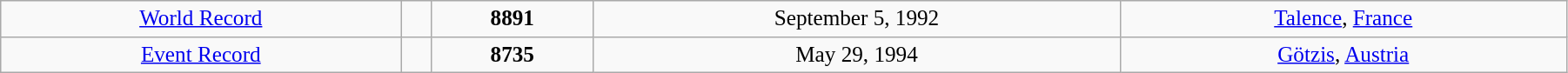<table class="wikitable" style=" text-align:center; font-size:105%;" width="95%">
<tr>
<td><a href='#'>World Record</a></td>
<td></td>
<td><strong>8891</strong></td>
<td>September 5, 1992</td>
<td> <a href='#'>Talence</a>, <a href='#'>France</a></td>
</tr>
<tr>
<td><a href='#'>Event Record</a></td>
<td></td>
<td><strong>8735</strong></td>
<td>May 29, 1994</td>
<td> <a href='#'>Götzis</a>, <a href='#'>Austria</a></td>
</tr>
</table>
